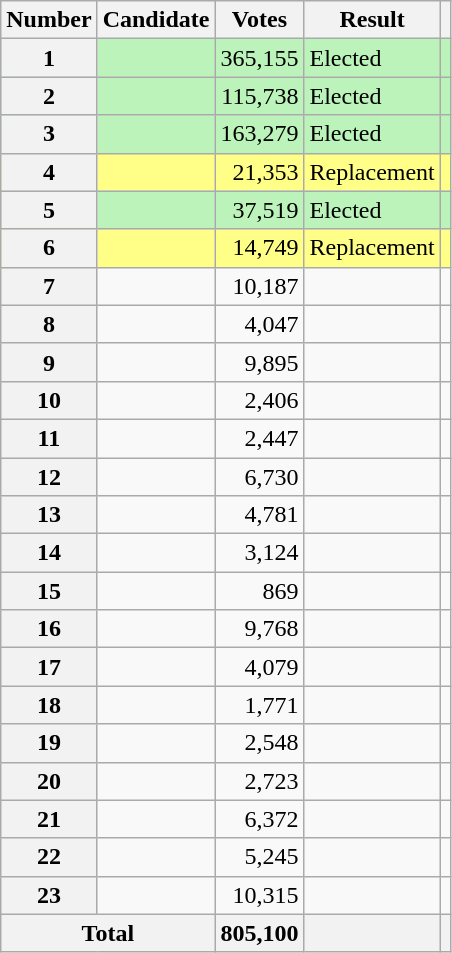<table class="wikitable sortable">
<tr>
<th scope="col">Number</th>
<th scope="col">Candidate</th>
<th scope="col">Votes</th>
<th scope="col">Result</th>
<th scope="col" class="unsortable"></th>
</tr>
<tr bgcolor=bbf3bb>
<th scope="row">1</th>
<td></td>
<td style="text-align:right">365,155</td>
<td>Elected</td>
<td></td>
</tr>
<tr bgcolor=bbf3bb>
<th scope="row">2</th>
<td></td>
<td style="text-align:right">115,738</td>
<td>Elected</td>
<td></td>
</tr>
<tr bgcolor=bbf3bb>
<th scope="row">3</th>
<td></td>
<td style="text-align:right">163,279</td>
<td>Elected</td>
<td></td>
</tr>
<tr bgcolor=#FF8>
<th scope="row">4</th>
<td></td>
<td style="text-align:right">21,353</td>
<td>Replacement</td>
<td></td>
</tr>
<tr bgcolor=bbf3bb>
<th scope="row">5</th>
<td></td>
<td style="text-align:right">37,519</td>
<td>Elected</td>
<td></td>
</tr>
<tr bgcolor=#FF8>
<th scope="row">6</th>
<td></td>
<td style="text-align:right">14,749</td>
<td>Replacement</td>
<td></td>
</tr>
<tr>
<th scope="row">7</th>
<td></td>
<td style="text-align:right">10,187</td>
<td></td>
<td></td>
</tr>
<tr>
<th scope="row">8</th>
<td></td>
<td style="text-align:right">4,047</td>
<td></td>
<td></td>
</tr>
<tr>
<th scope="row">9</th>
<td></td>
<td style="text-align:right">9,895</td>
<td></td>
<td></td>
</tr>
<tr>
<th scope="row">10</th>
<td></td>
<td style="text-align:right">2,406</td>
<td></td>
<td></td>
</tr>
<tr>
<th scope="row">11</th>
<td></td>
<td style="text-align:right">2,447</td>
<td></td>
<td></td>
</tr>
<tr>
<th scope="row">12</th>
<td></td>
<td style="text-align:right">6,730</td>
<td></td>
<td></td>
</tr>
<tr>
<th scope="row">13</th>
<td></td>
<td style="text-align:right">4,781</td>
<td></td>
<td></td>
</tr>
<tr>
<th scope="row">14</th>
<td></td>
<td style="text-align:right">3,124</td>
<td></td>
<td></td>
</tr>
<tr>
<th scope="row">15</th>
<td></td>
<td style="text-align:right">869</td>
<td></td>
<td></td>
</tr>
<tr>
<th scope="row">16</th>
<td></td>
<td style="text-align:right">9,768</td>
<td></td>
<td></td>
</tr>
<tr>
<th scope="row">17</th>
<td></td>
<td style="text-align:right">4,079</td>
<td></td>
<td></td>
</tr>
<tr>
<th scope="row">18</th>
<td></td>
<td style="text-align:right">1,771</td>
<td></td>
<td></td>
</tr>
<tr>
<th scope="row">19</th>
<td></td>
<td style="text-align:right">2,548</td>
<td></td>
<td></td>
</tr>
<tr>
<th scope="row">20</th>
<td></td>
<td style="text-align:right">2,723</td>
<td></td>
<td></td>
</tr>
<tr>
<th scope="row">21</th>
<td></td>
<td style="text-align:right">6,372</td>
<td></td>
<td></td>
</tr>
<tr>
<th scope="row">22</th>
<td></td>
<td style="text-align:right">5,245</td>
<td></td>
<td></td>
</tr>
<tr>
<th scope="row">23</th>
<td></td>
<td style="text-align:right">10,315</td>
<td></td>
<td></td>
</tr>
<tr class="sortbottom">
<th scope="row" colspan="2">Total</th>
<th style="text-align:right">805,100</th>
<th></th>
<th></th>
</tr>
</table>
